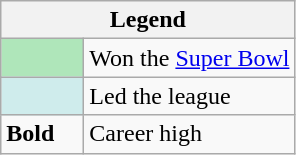<table class="wikitable mw-collapsible">
<tr>
<th colspan="2">Legend</th>
</tr>
<tr>
<td style="background:#afe6ba; width:3em;"></td>
<td>Won the <a href='#'>Super Bowl</a></td>
</tr>
<tr>
<td style="background:#cfecec; width:3em;"></td>
<td>Led the league</td>
</tr>
<tr>
<td><strong>Bold</strong></td>
<td>Career high</td>
</tr>
</table>
